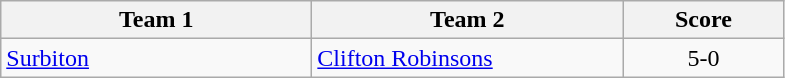<table class="wikitable" style="font-size: 100%">
<tr>
<th width=200>Team 1</th>
<th width=200>Team 2</th>
<th width=100>Score</th>
</tr>
<tr>
<td><a href='#'>Surbiton</a></td>
<td><a href='#'>Clifton Robinsons</a></td>
<td align=center>5-0</td>
</tr>
</table>
